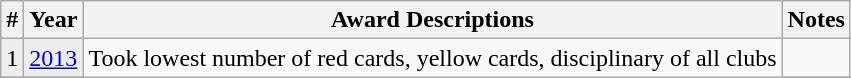<table class="wikitable">
<tr>
<th>#</th>
<th>Year</th>
<th>Award Descriptions</th>
<th>Notes</th>
</tr>
<tr>
<td style="background:#eeeeee">1</td>
<td style="background:#eeeeee"><a href='#'>2013</a></td>
<td rowspan="2">Took lowest number of red cards, yellow cards, disciplinary of all clubs</td>
<td></td>
</tr>
<tr>
</tr>
</table>
